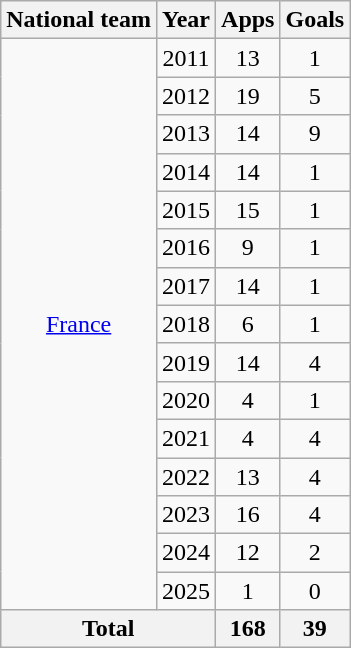<table class="wikitable" style="text-align:center">
<tr>
<th>National team</th>
<th>Year</th>
<th>Apps</th>
<th>Goals</th>
</tr>
<tr>
<td rowspan=15><a href='#'>France</a></td>
<td>2011</td>
<td>13</td>
<td>1</td>
</tr>
<tr>
<td>2012</td>
<td>19</td>
<td>5</td>
</tr>
<tr>
<td>2013</td>
<td>14</td>
<td>9</td>
</tr>
<tr>
<td>2014</td>
<td>14</td>
<td>1</td>
</tr>
<tr>
<td>2015</td>
<td>15</td>
<td>1</td>
</tr>
<tr>
<td>2016</td>
<td>9</td>
<td>1</td>
</tr>
<tr>
<td>2017</td>
<td>14</td>
<td>1</td>
</tr>
<tr>
<td>2018</td>
<td>6</td>
<td>1</td>
</tr>
<tr>
<td>2019</td>
<td>14</td>
<td>4</td>
</tr>
<tr>
<td>2020</td>
<td>4</td>
<td>1</td>
</tr>
<tr>
<td>2021</td>
<td>4</td>
<td>4</td>
</tr>
<tr>
<td>2022</td>
<td>13</td>
<td>4</td>
</tr>
<tr>
<td>2023</td>
<td>16</td>
<td>4</td>
</tr>
<tr>
<td>2024</td>
<td>12</td>
<td>2</td>
</tr>
<tr>
<td>2025</td>
<td>1</td>
<td>0</td>
</tr>
<tr>
<th colspan=2>Total</th>
<th>168</th>
<th>39</th>
</tr>
</table>
